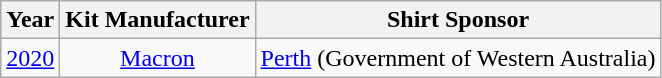<table class="wikitable" style=text-align:center;margin-left:1em;">
<tr>
<th>Year</th>
<th>Kit Manufacturer</th>
<th>Shirt Sponsor</th>
</tr>
<tr>
<td><a href='#'>2020</a></td>
<td><a href='#'>Macron</a></td>
<td><a href='#'>Perth</a> (Government of Western Australia) </td>
</tr>
</table>
